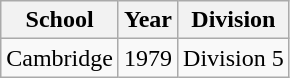<table class="wikitable">
<tr>
<th>School</th>
<th>Year</th>
<th>Division</th>
</tr>
<tr>
<td>Cambridge</td>
<td>1979</td>
<td>Division 5</td>
</tr>
</table>
